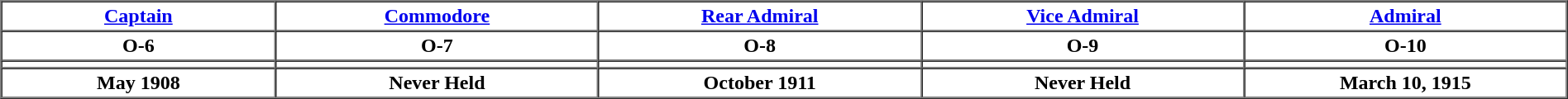<table border="1" cellpadding="2" cellspacing="0" align="center" width="100%">
<tr>
<th><a href='#'>Captain</a></th>
<th><a href='#'>Commodore</a></th>
<th><a href='#'>Rear Admiral</a></th>
<th><a href='#'>Vice Admiral</a></th>
<th><a href='#'>Admiral</a></th>
</tr>
<tr>
<th>O-6</th>
<th>O-7</th>
<th>O-8</th>
<th>O-9</th>
<th>O-10</th>
</tr>
<tr>
<td align="center" width="17%"></td>
<td align="center" width="20%"></td>
<td align="center" width="20%"></td>
<td align="center" width="20%"></td>
<td align="center" width="20%"></td>
</tr>
<tr>
<th>May 1908</th>
<th>Never Held</th>
<th>October 1911</th>
<th>Never Held</th>
<th>March 10, 1915</th>
</tr>
</table>
